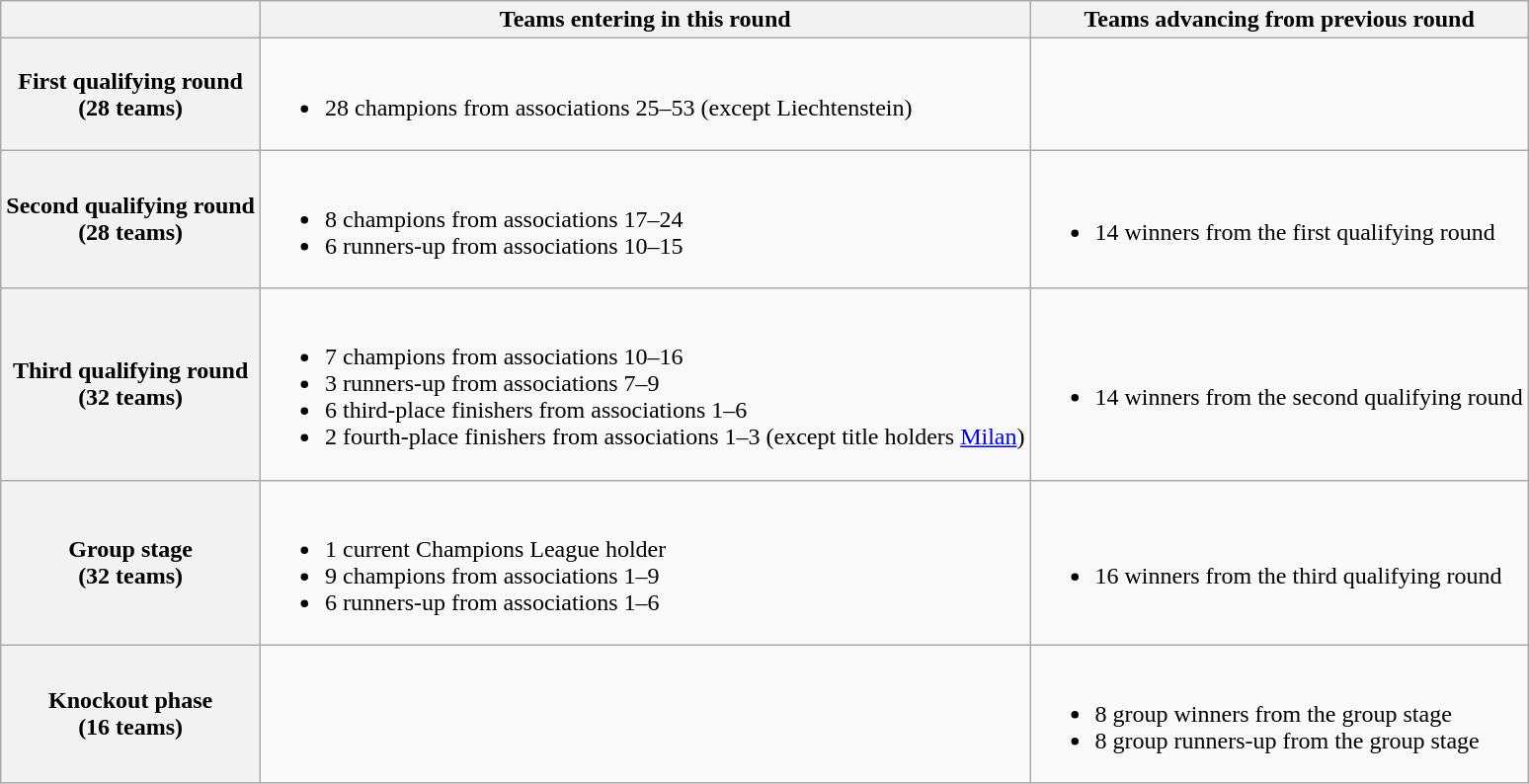<table class="wikitable">
<tr>
<th></th>
<th>Teams entering in this round</th>
<th>Teams advancing from previous round</th>
</tr>
<tr>
<th>First qualifying round<br>(28 teams)</th>
<td><br><ul><li>28 champions from associations 25–53 (except Liechtenstein)</li></ul></td>
<td></td>
</tr>
<tr>
<th>Second qualifying round<br>(28 teams)</th>
<td><br><ul><li>8 champions from associations 17–24</li><li>6 runners-up from associations 10–15</li></ul></td>
<td><br><ul><li>14 winners from the first qualifying round</li></ul></td>
</tr>
<tr>
<th>Third qualifying round<br>(32 teams)</th>
<td><br><ul><li>7 champions from associations 10–16</li><li>3 runners-up from associations 7–9</li><li>6 third-place finishers from associations 1–6</li><li>2 fourth-place finishers from associations 1–3 (except title holders <a href='#'>Milan</a>)</li></ul></td>
<td><br><ul><li>14 winners from the second qualifying round</li></ul></td>
</tr>
<tr>
<th>Group stage<br>(32 teams)</th>
<td><br><ul><li>1 current Champions League holder</li><li>9 champions from associations 1–9</li><li>6 runners-up from associations 1–6</li></ul></td>
<td><br><ul><li>16 winners from the third qualifying round</li></ul></td>
</tr>
<tr>
<th>Knockout phase<br>(16 teams)</th>
<td></td>
<td><br><ul><li>8 group winners from the group stage</li><li>8 group runners-up from the group stage</li></ul></td>
</tr>
</table>
